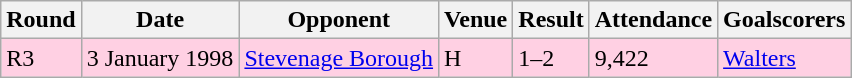<table class="wikitable">
<tr>
<th>Round</th>
<th>Date</th>
<th>Opponent</th>
<th>Venue</th>
<th>Result</th>
<th>Attendance</th>
<th>Goalscorers</th>
</tr>
<tr style="background-color: #ffd0e3;">
<td>R3</td>
<td>3 January 1998</td>
<td><a href='#'>Stevenage Borough</a></td>
<td>H</td>
<td>1–2</td>
<td>9,422</td>
<td><a href='#'>Walters</a></td>
</tr>
</table>
